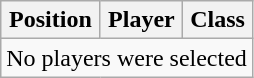<table class="wikitable sortable" border="1">
<tr>
<th>Position</th>
<th>Player</th>
<th>Class</th>
</tr>
<tr align="center">
<td colspan=3>No players were selected</td>
</tr>
</table>
